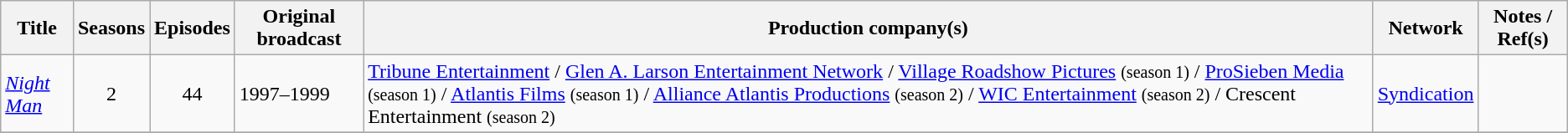<table class="wikitable plainrowheaders" style="text-align: left">
<tr>
<th>Title</th>
<th>Seasons</th>
<th>Episodes</th>
<th>Original broadcast</th>
<th>Production company(s)</th>
<th>Network</th>
<th>Notes / Ref(s)</th>
</tr>
<tr>
<td><em><a href='#'>Night Man</a></em></td>
<td align="center">2</td>
<td align="center">44</td>
<td>1997–1999</td>
<td><a href='#'>Tribune Entertainment</a> / <a href='#'>Glen A. Larson Entertainment Network</a> / <a href='#'>Village Roadshow Pictures</a> <small>(season 1)</small> / <a href='#'>ProSieben Media</a> <small>(season 1)</small> / <a href='#'>Atlantis Films</a> <small>(season 1)</small> / <a href='#'>Alliance Atlantis Productions</a> <small>(season 2)</small> / <a href='#'>WIC Entertainment</a> <small>(season 2)</small> / Crescent Entertainment <small>(season 2)</small></td>
<td><a href='#'>Syndication</a></td>
<td></td>
</tr>
<tr>
</tr>
</table>
